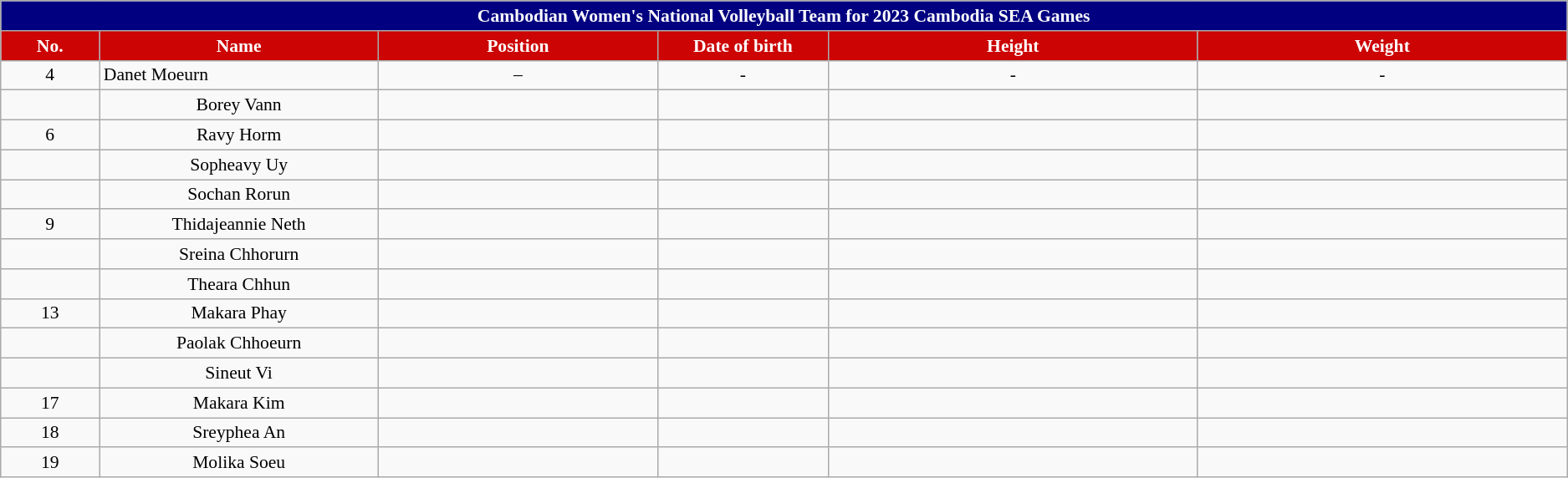<table class="wikitable sortable" style="font-size:90%; text-align:center;">
<tr>
<th colspan="6" style= "background:#000080; color:white; text-align: center"><strong>Cambodian Women's National Volleyball Team for 2023 Cambodia SEA Games</strong></th>
</tr>
<tr>
<th style="width:5em; background:#CC0404; color:white;">No.</th>
<th style="width:15em; background:#CC0404; color:white;">Name</th>
<th style="width:15em; background:#CC0404; color:white;">Position</th>
<th style="width:9em; background:#CC0404; color:white;">Date of birth</th>
<th style="width:20em; background:#CC0404; color:white;">Height</th>
<th style="width:20em; background:#CC0404; color:white;">Weight</th>
</tr>
<tr>
<td>4</td>
<td style="text-align:left;">Danet Moeurn</td>
<td>–</td>
<td>-</td>
<td>-</td>
<td>-</td>
</tr>
<tr>
<td></td>
<td>Borey Vann</td>
<td></td>
<td></td>
<td></td>
<td></td>
</tr>
<tr>
<td>6</td>
<td>Ravy Horm</td>
<td></td>
<td></td>
<td></td>
<td></td>
</tr>
<tr>
<td></td>
<td>Sopheavy Uy</td>
<td></td>
<td></td>
<td></td>
<td></td>
</tr>
<tr>
<td></td>
<td>Sochan Rorun</td>
<td></td>
<td></td>
<td></td>
<td></td>
</tr>
<tr>
<td>9</td>
<td>Thidajeannie Neth</td>
<td></td>
<td></td>
<td></td>
<td></td>
</tr>
<tr>
<td></td>
<td>Sreina Chhorurn</td>
<td></td>
<td></td>
<td></td>
<td></td>
</tr>
<tr>
<td></td>
<td>Theara Chhun</td>
<td></td>
<td></td>
<td></td>
<td></td>
</tr>
<tr>
<td>13</td>
<td>Makara Phay</td>
<td></td>
<td></td>
<td></td>
<td></td>
</tr>
<tr>
<td></td>
<td>Paolak Chhoeurn</td>
<td></td>
<td></td>
<td></td>
<td></td>
</tr>
<tr>
<td></td>
<td>Sineut Vi</td>
<td></td>
<td></td>
<td></td>
<td></td>
</tr>
<tr>
<td>17</td>
<td>Makara Kim</td>
<td></td>
<td></td>
<td></td>
<td></td>
</tr>
<tr>
<td>18</td>
<td>Sreyphea An</td>
<td></td>
<td></td>
<td></td>
<td></td>
</tr>
<tr>
<td>19</td>
<td>Molika Soeu</td>
<td></td>
<td></td>
<td></td>
<td></td>
</tr>
</table>
